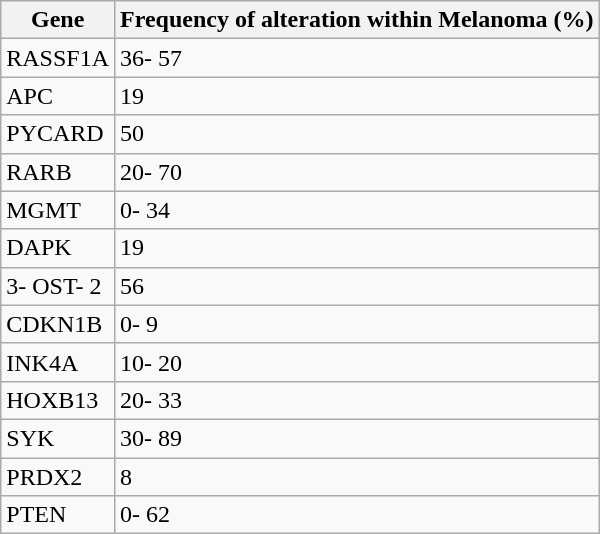<table class="wikitable">
<tr>
<th>Gene</th>
<th>Frequency of alteration within Melanoma (%)</th>
</tr>
<tr>
<td>RASSF1A</td>
<td>36- 57</td>
</tr>
<tr>
<td>APC</td>
<td>19</td>
</tr>
<tr>
<td>PYCARD</td>
<td>50</td>
</tr>
<tr>
<td>RARB</td>
<td>20- 70</td>
</tr>
<tr>
<td>MGMT</td>
<td>0- 34</td>
</tr>
<tr>
<td>DAPK</td>
<td>19</td>
</tr>
<tr>
<td>3- OST- 2</td>
<td>56</td>
</tr>
<tr>
<td>CDKN1B</td>
<td>0- 9</td>
</tr>
<tr>
<td>INK4A</td>
<td>10- 20</td>
</tr>
<tr>
<td>HOXB13</td>
<td>20- 33</td>
</tr>
<tr>
<td>SYK</td>
<td>30- 89</td>
</tr>
<tr>
<td>PRDX2</td>
<td>8</td>
</tr>
<tr>
<td>PTEN</td>
<td>0- 62</td>
</tr>
</table>
